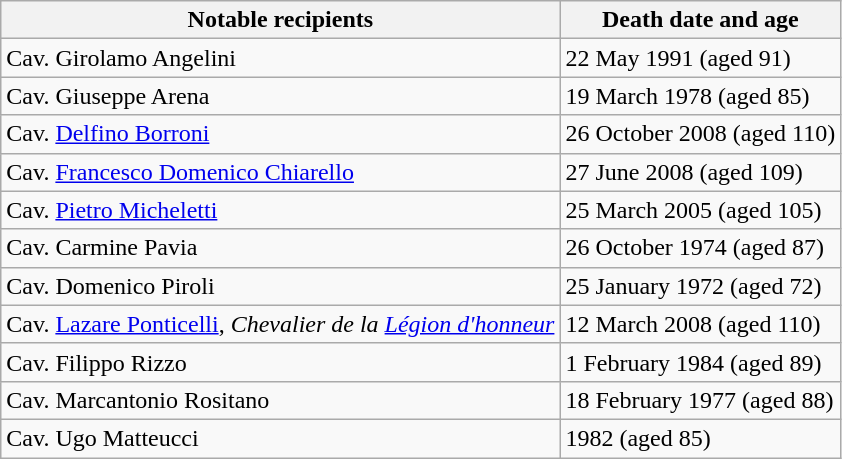<table class="wikitable" style="text-align:left">
<tr>
<th>Notable recipients</th>
<th>Death date and age</th>
</tr>
<tr>
<td>Cav. Girolamo Angelini</td>
<td>22 May 1991 (aged 91)</td>
</tr>
<tr>
<td>Cav. Giuseppe Arena</td>
<td>19 March 1978 (aged 85)</td>
</tr>
<tr>
<td>Cav. <a href='#'>Delfino Borroni</a></td>
<td>26 October 2008 (aged 110)</td>
</tr>
<tr>
<td>Cav. <a href='#'>Francesco Domenico Chiarello</a></td>
<td>27 June 2008 (aged 109)</td>
</tr>
<tr>
<td>Cav. <a href='#'>Pietro Micheletti</a></td>
<td>25 March 2005 (aged 105)</td>
</tr>
<tr>
<td>Cav. Carmine Pavia</td>
<td>26 October 1974 (aged 87)</td>
</tr>
<tr>
<td>Cav. Domenico Piroli</td>
<td>25 January 1972 (aged 72)</td>
</tr>
<tr>
<td>Cav. <a href='#'>Lazare Ponticelli</a>, <em>Chevalier de la <a href='#'>Légion d'honneur</a></em></td>
<td>12 March 2008 (aged 110)</td>
</tr>
<tr>
<td>Cav. Filippo Rizzo</td>
<td>1 February 1984 (aged 89)</td>
</tr>
<tr>
<td>Cav. Marcantonio Rositano</td>
<td>18 February 1977 (aged 88)</td>
</tr>
<tr>
<td>Cav. Ugo Matteucci</td>
<td>1982 (aged 85)</td>
</tr>
</table>
